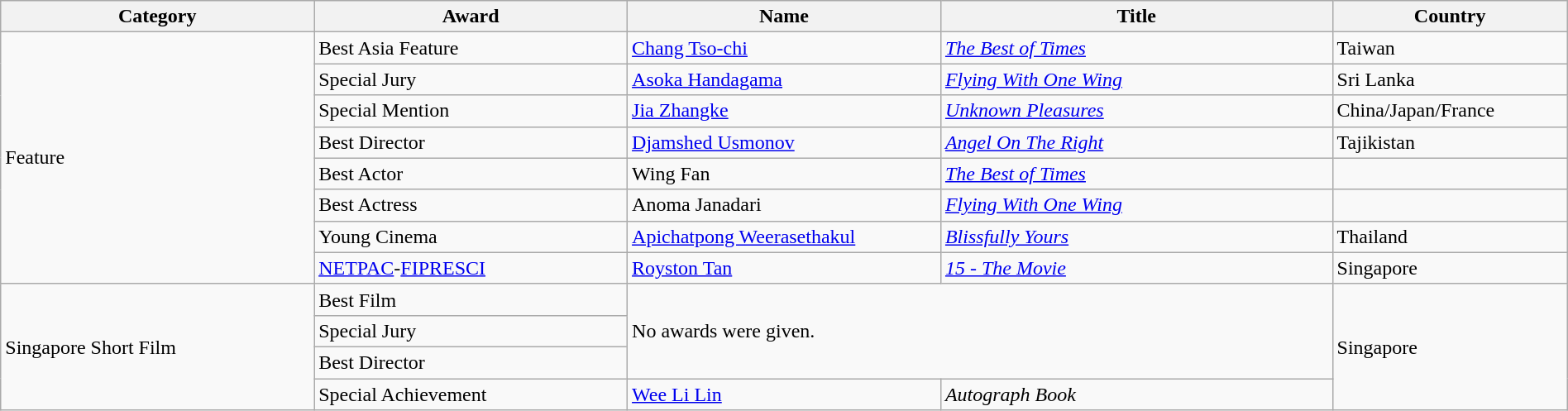<table class="wikitable" width="100%">
<tr>
<th width="20%" scope="col">Category</th>
<th width="20%" scope="col">Award</th>
<th width="20%" scope="col">Name</th>
<th width="25%" scope="col">Title</th>
<th width="15%" scope="col">Country</th>
</tr>
<tr>
<td rowspan="8">Feature</td>
<td>Best Asia Feature</td>
<td><a href='#'>Chang Tso-chi</a></td>
<td><em><a href='#'>The Best of Times</a></em></td>
<td>Taiwan</td>
</tr>
<tr>
<td>Special Jury</td>
<td><a href='#'>Asoka Handagama</a></td>
<td><em><a href='#'>Flying With One Wing</a></em></td>
<td>Sri Lanka</td>
</tr>
<tr>
<td>Special Mention</td>
<td><a href='#'>Jia Zhangke</a></td>
<td><em><a href='#'>Unknown Pleasures</a></em></td>
<td>China/Japan/France</td>
</tr>
<tr>
<td>Best Director</td>
<td><a href='#'>Djamshed Usmonov</a></td>
<td><em><a href='#'>Angel On The Right</a></em></td>
<td>Tajikistan</td>
</tr>
<tr>
<td>Best Actor</td>
<td>Wing Fan</td>
<td><em><a href='#'>The Best of Times</a></em></td>
<td></td>
</tr>
<tr>
<td>Best Actress</td>
<td>Anoma Janadari</td>
<td><em><a href='#'>Flying With One Wing</a></em></td>
<td></td>
</tr>
<tr>
<td>Young Cinema</td>
<td><a href='#'>Apichatpong Weerasethakul</a></td>
<td><em><a href='#'>Blissfully Yours</a></em></td>
<td>Thailand</td>
</tr>
<tr>
<td><a href='#'>NETPAC</a>-<a href='#'>FIPRESCI</a></td>
<td><a href='#'>Royston Tan</a></td>
<td><em><a href='#'>15 - The Movie</a></em></td>
<td>Singapore</td>
</tr>
<tr>
<td rowspan="4">Singapore Short Film</td>
<td>Best Film</td>
<td colspan="2" rowspan="3">No awards were given.</td>
<td rowspan="4">Singapore</td>
</tr>
<tr>
<td>Special Jury</td>
</tr>
<tr>
<td>Best Director</td>
</tr>
<tr>
<td>Special Achievement</td>
<td><a href='#'>Wee Li Lin</a></td>
<td><em>Autograph Book</em></td>
</tr>
</table>
